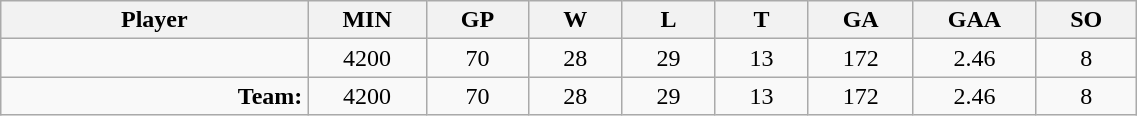<table class="wikitable sortable" width="60%">
<tr>
<th bgcolor="#DDDDFF" width="10%">Player</th>
<th width="3%" bgcolor="#DDDDFF" title="Minutes played">MIN</th>
<th width="3%" bgcolor="#DDDDFF" title="Games played in">GP</th>
<th width="3%" bgcolor="#DDDDFF" title="Wins">W</th>
<th width="3%" bgcolor="#DDDDFF"title="Losses">L</th>
<th width="3%" bgcolor="#DDDDFF" title="Ties">T</th>
<th width="3%" bgcolor="#DDDDFF" title="Goals against">GA</th>
<th width="3%" bgcolor="#DDDDFF" title="Goals against average">GAA</th>
<th width="3%" bgcolor="#DDDDFF"title="Shut-outs">SO</th>
</tr>
<tr align="center">
<td align="right"></td>
<td>4200</td>
<td>70</td>
<td>28</td>
<td>29</td>
<td>13</td>
<td>172</td>
<td>2.46</td>
<td>8</td>
</tr>
<tr align="center">
<td align="right"><strong>Team:</strong></td>
<td>4200</td>
<td>70</td>
<td>28</td>
<td>29</td>
<td>13</td>
<td>172</td>
<td>2.46</td>
<td>8</td>
</tr>
</table>
